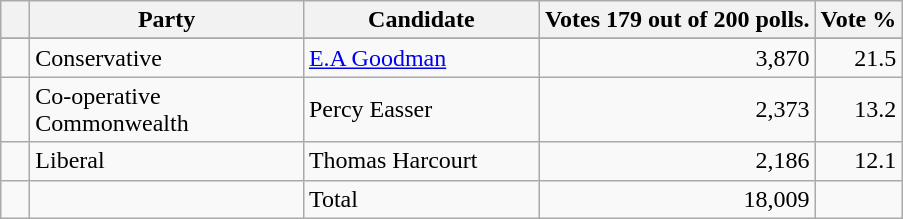<table class="wikitable">
<tr>
<th></th>
<th scope="col" width="175">Party</th>
<th scope="col" width="150">Candidate</th>
<th>Votes 179 out of 200 polls.</th>
<th>Vote %</th>
</tr>
<tr>
</tr>
<tr>
<td>   </td>
<td>Conservative</td>
<td><a href='#'>E.A Goodman</a></td>
<td align=right>3,870</td>
<td align=right>21.5</td>
</tr>
<tr>
<td>   </td>
<td>Co-operative Commonwealth</td>
<td>Percy Easser</td>
<td align=right>2,373</td>
<td align=right>13.2</td>
</tr>
<tr>
<td>   </td>
<td>Liberal</td>
<td>Thomas Harcourt</td>
<td align=right>2,186</td>
<td align=right>12.1</td>
</tr>
<tr>
<td></td>
<td></td>
<td>Total</td>
<td align=right>18,009</td>
<td></td>
</tr>
</table>
